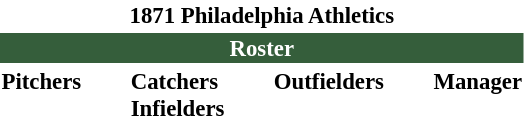<table class="toccolours" style="font-size: 95%;">
<tr>
<th colspan="10" style="background-color: white; text-align: center;">1871 Philadelphia Athletics</th>
</tr>
<tr>
<td colspan="10" style="background-color: #355E3B; color: white; text-align: center;"><strong>Roster</strong></td>
</tr>
<tr>
<td valign="top"><strong>Pitchers</strong><br></td>
<td width="25px"></td>
<td valign="top"><strong>Catchers</strong><br>
<strong>Infielders</strong>




</td>
<td width="25px"></td>
<td valign="top"><strong>Outfielders</strong><br>




</td>
<td width="25px"></td>
<td valign="top"><strong>Manager</strong><br></td>
</tr>
<tr>
</tr>
</table>
